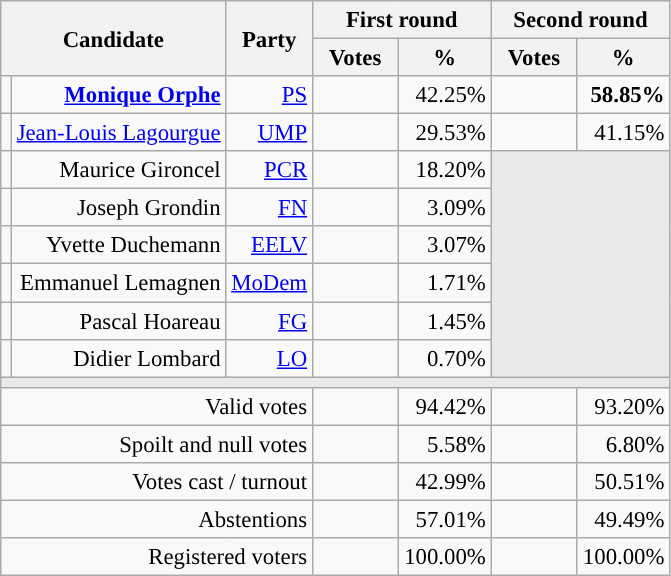<table class="wikitable" style="text-align:right;font-size:95%;">
<tr>
<th rowspan=2 colspan=2>Candidate</th>
<th rowspan=2 colspan=1>Party</th>
<th colspan=2>First round</th>
<th colspan=2>Second round</th>
</tr>
<tr>
<th style="width:50px;">Votes</th>
<th style="width:55px;">%</th>
<th style="width:50px;">Votes</th>
<th style="width:55px;">%</th>
</tr>
<tr>
<td style="color:inherit;background-color:"></td>
<td><strong><a href='#'>Monique Orphe</a></strong></td>
<td><a href='#'>PS</a></td>
<td></td>
<td>42.25%</td>
<td><strong></strong></td>
<td><strong>58.85%</strong></td>
</tr>
<tr>
<td style="color:inherit;background-color:"></td>
<td><a href='#'>Jean-Louis Lagourgue</a></td>
<td><a href='#'>UMP</a></td>
<td></td>
<td>29.53%</td>
<td></td>
<td>41.15%</td>
</tr>
<tr>
<td style="color:inherit;background-color:"></td>
<td>Maurice Gironcel</td>
<td><a href='#'>PCR</a></td>
<td></td>
<td>18.20%</td>
<td colspan=7 rowspan=6 style="background-color:#E9E9E9;"></td>
</tr>
<tr>
<td style="color:inherit;background-color:"></td>
<td>Joseph Grondin</td>
<td><a href='#'>FN</a></td>
<td></td>
<td>3.09%</td>
</tr>
<tr>
<td style="color:inherit;background-color:"></td>
<td>Yvette Duchemann</td>
<td><a href='#'>EELV</a></td>
<td></td>
<td>3.07%</td>
</tr>
<tr>
<td style="color:inherit;background-color:"></td>
<td>Emmanuel Lemagnen</td>
<td><a href='#'>MoDem</a></td>
<td></td>
<td>1.71%</td>
</tr>
<tr>
<td style="color:inherit;background-color:"></td>
<td>Pascal Hoareau</td>
<td><a href='#'>FG</a></td>
<td></td>
<td>1.45%</td>
</tr>
<tr>
<td style="color:inherit;background-color:"></td>
<td>Didier Lombard</td>
<td><a href='#'>LO</a></td>
<td></td>
<td>0.70%</td>
</tr>
<tr>
<td colspan=7 style="background-color:#E9E9E9;"></td>
</tr>
<tr>
<td colspan=3>Valid votes</td>
<td></td>
<td>94.42%</td>
<td></td>
<td>93.20%</td>
</tr>
<tr>
<td colspan=3>Spoilt and null votes</td>
<td></td>
<td>5.58%</td>
<td></td>
<td>6.80%</td>
</tr>
<tr>
<td colspan=3>Votes cast / turnout</td>
<td></td>
<td>42.99%</td>
<td></td>
<td>50.51%</td>
</tr>
<tr>
<td colspan=3>Abstentions</td>
<td></td>
<td>57.01%</td>
<td></td>
<td>49.49%</td>
</tr>
<tr>
<td colspan=3>Registered voters</td>
<td></td>
<td>100.00%</td>
<td></td>
<td>100.00%</td>
</tr>
</table>
